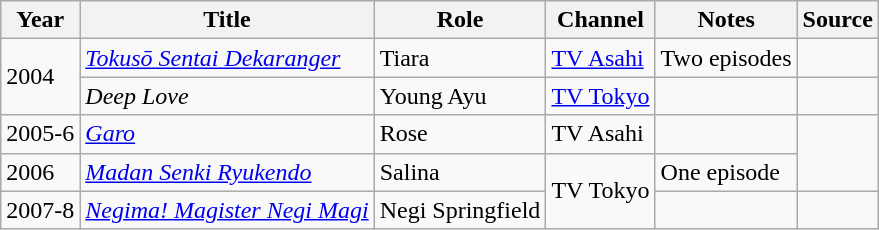<table class="wikitable">
<tr>
<th>Year</th>
<th>Title</th>
<th>Role</th>
<th>Channel</th>
<th>Notes</th>
<th>Source</th>
</tr>
<tr>
<td rowspan="2">2004</td>
<td><em><a href='#'>Tokusō Sentai Dekaranger</a></em></td>
<td>Tiara</td>
<td><a href='#'>TV Asahi</a></td>
<td>Two episodes</td>
<td></td>
</tr>
<tr>
<td><em>Deep Love</em></td>
<td>Young Ayu</td>
<td><a href='#'>TV Tokyo</a></td>
<td></td>
<td></td>
</tr>
<tr>
<td>2005-6</td>
<td><em><a href='#'>Garo</a></em></td>
<td>Rose</td>
<td>TV Asahi</td>
<td></td>
<td rowspan="2"></td>
</tr>
<tr>
<td>2006</td>
<td><em><a href='#'>Madan Senki Ryukendo</a></em></td>
<td>Salina</td>
<td rowspan="2">TV Tokyo</td>
<td>One episode</td>
</tr>
<tr>
<td>2007-8</td>
<td><em><a href='#'>Negima! Magister Negi Magi</a></em></td>
<td>Negi Springfield</td>
<td></td>
<td></td>
</tr>
</table>
